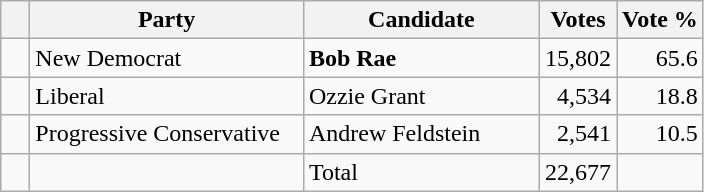<table class="wikitable">
<tr>
<th></th>
<th scope="col" style="width:175px;">Party</th>
<th scope="col" style="width:150px;">Candidate</th>
<th>Votes</th>
<th>Vote %</th>
</tr>
<tr>
<td>   </td>
<td>New Democrat</td>
<td><strong>Bob Rae</strong></td>
<td align=right>15,802</td>
<td align=right>65.6</td>
</tr>
<tr |>
<td>   </td>
<td>Liberal</td>
<td>Ozzie Grant</td>
<td align=right>4,534</td>
<td align=right>18.8</td>
</tr>
<tr |>
<td>   </td>
<td>Progressive Conservative</td>
<td>Andrew Feldstein</td>
<td align=right>2,541</td>
<td align=right>10.5<br>
</td>
</tr>
<tr |>
<td></td>
<td></td>
<td>Total</td>
<td align=right>22,677</td>
<td></td>
</tr>
</table>
